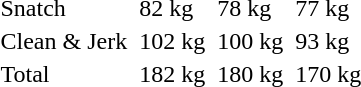<table>
<tr>
<td>Snatch</td>
<td></td>
<td>82 kg</td>
<td></td>
<td>78 kg</td>
<td></td>
<td>77 kg</td>
</tr>
<tr>
<td>Clean & Jerk</td>
<td></td>
<td>102 kg</td>
<td></td>
<td>100 kg</td>
<td></td>
<td>93 kg</td>
</tr>
<tr>
<td>Total</td>
<td></td>
<td>182 kg</td>
<td></td>
<td>180 kg</td>
<td></td>
<td>170 kg</td>
</tr>
</table>
